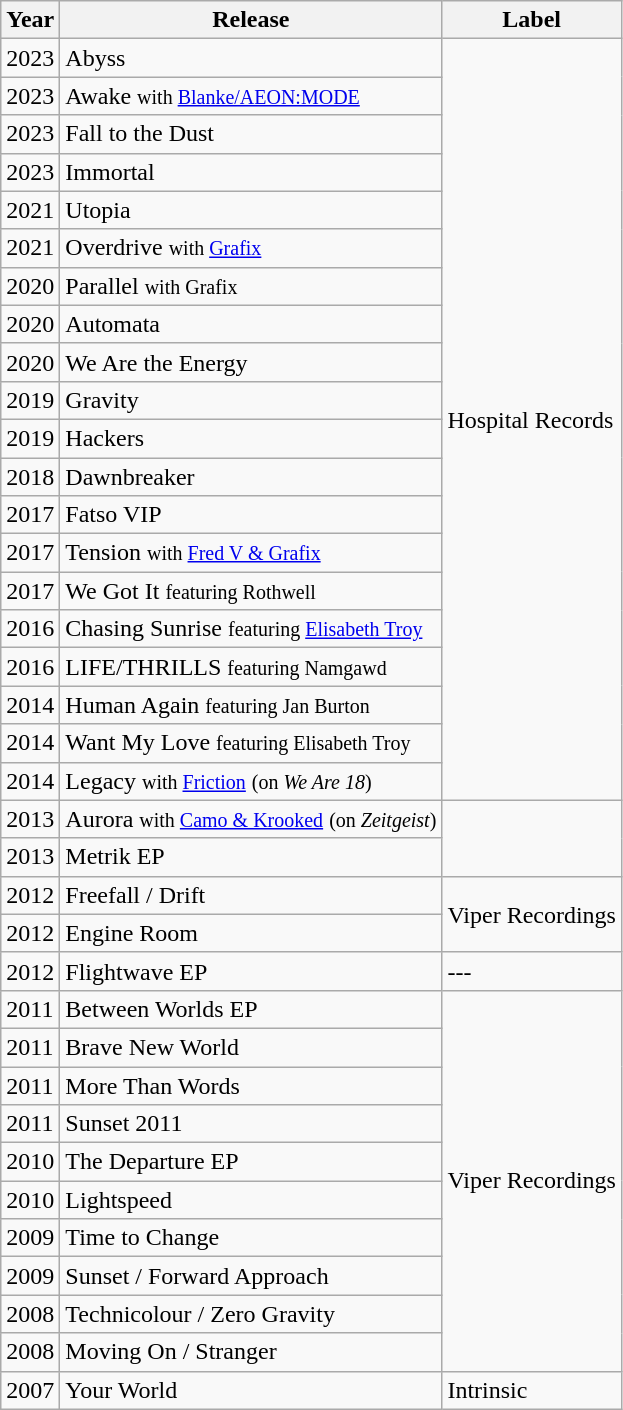<table class="wikitable">
<tr>
<th>Year</th>
<th>Release</th>
<th>Label</th>
</tr>
<tr>
<td>2023</td>
<td>Abyss</td>
<td rowspan="20">Hospital Records</td>
</tr>
<tr>
<td>2023</td>
<td>Awake <small>with <a href='#'>Blanke/AEON:MODE</a> </small></td>
</tr>
<tr>
<td>2023</td>
<td>Fall to the Dust</td>
</tr>
<tr>
<td>2023</td>
<td>Immortal</td>
</tr>
<tr>
<td>2021</td>
<td>Utopia</td>
</tr>
<tr>
<td>2021</td>
<td>Overdrive <small>with <a href='#'>Grafix</a></small></td>
</tr>
<tr>
<td>2020</td>
<td>Parallel <small>with Grafix</small></td>
</tr>
<tr>
<td>2020</td>
<td>Automata</td>
</tr>
<tr>
<td>2020</td>
<td>We Are the Energy</td>
</tr>
<tr>
<td>2019</td>
<td>Gravity</td>
</tr>
<tr>
<td>2019</td>
<td>Hackers</td>
</tr>
<tr>
<td>2018</td>
<td>Dawnbreaker</td>
</tr>
<tr>
<td>2017</td>
<td>Fatso VIP</td>
</tr>
<tr>
<td>2017</td>
<td>Tension <small>with <a href='#'>Fred V & Grafix</a></small></td>
</tr>
<tr>
<td>2017</td>
<td>We Got It <small>featuring Rothwell</small></td>
</tr>
<tr>
<td>2016</td>
<td>Chasing Sunrise <small>featuring <a href='#'>Elisabeth Troy</a></small></td>
</tr>
<tr>
<td>2016</td>
<td>LIFE/THRILLS <small>featuring Namgawd</small></td>
</tr>
<tr>
<td>2014</td>
<td>Human Again <small>featuring Jan Burton</small></td>
</tr>
<tr>
<td>2014</td>
<td>Want My Love <small>featuring Elisabeth Troy</small></td>
</tr>
<tr>
<td>2014</td>
<td>Legacy <small>with <a href='#'>Friction</a></small> <small>(on <em>We Are 18</em>)</small></td>
</tr>
<tr>
<td>2013</td>
<td>Aurora <small>with <a href='#'>Camo & Krooked</a></small> <small>(on <em>Zeitgeist</em>)</small></td>
</tr>
<tr>
<td>2013</td>
<td>Metrik EP</td>
</tr>
<tr>
<td>2012</td>
<td>Freefall / Drift</td>
<td rowspan="2">Viper Recordings</td>
</tr>
<tr>
<td>2012</td>
<td>Engine Room</td>
</tr>
<tr>
<td>2012</td>
<td>Flightwave EP</td>
<td>---</td>
</tr>
<tr>
<td>2011</td>
<td>Between Worlds EP</td>
<td rowspan="10">Viper Recordings</td>
</tr>
<tr>
<td>2011</td>
<td>Brave New World</td>
</tr>
<tr>
<td>2011</td>
<td>More Than Words</td>
</tr>
<tr>
<td>2011</td>
<td>Sunset 2011</td>
</tr>
<tr>
<td>2010</td>
<td>The Departure EP</td>
</tr>
<tr>
<td>2010</td>
<td>Lightspeed</td>
</tr>
<tr>
<td>2009</td>
<td>Time to Change</td>
</tr>
<tr>
<td>2009</td>
<td>Sunset / Forward Approach</td>
</tr>
<tr>
<td>2008</td>
<td>Technicolour / Zero Gravity</td>
</tr>
<tr>
<td>2008</td>
<td>Moving On / Stranger</td>
</tr>
<tr>
<td>2007</td>
<td>Your World</td>
<td>Intrinsic</td>
</tr>
</table>
